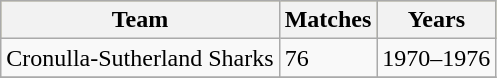<table class="wikitable">
<tr bgcolor=#bdb76b>
<th>Team</th>
<th>Matches</th>
<th>Years</th>
</tr>
<tr>
<td>Cronulla-Sutherland Sharks</td>
<td>76</td>
<td>1970–1976</td>
</tr>
<tr>
</tr>
</table>
